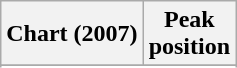<table class="wikitable sortable plainrowheaders" style="text-align:center;">
<tr>
<th scope="col">Chart (2007)</th>
<th scope="col">Peak<br>position</th>
</tr>
<tr>
</tr>
<tr>
</tr>
</table>
